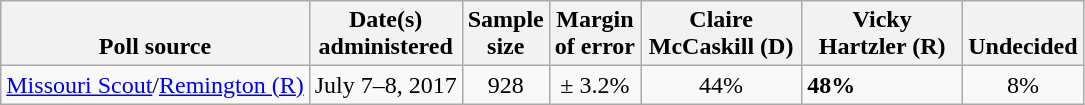<table class="wikitable">
<tr valign=bottom>
<th>Poll source</th>
<th>Date(s)<br>administered</th>
<th>Sample<br>size</th>
<th>Margin<br>of error</th>
<th style="width:100px;">Claire<br>McCaskill (D)</th>
<th style="width:100px;">Vicky<br>Hartzler (R)</th>
<th>Undecided</th>
</tr>
<tr>
<td><a href='#'>Missouri Scout</a>/<a href='#'>Remington (R)</a></td>
<td align=center>July 7–8, 2017</td>
<td align=center>928</td>
<td align=center>± 3.2%</td>
<td align=center>44%</td>
<td><strong>48%</strong></td>
<td align=center>8%</td>
</tr>
</table>
